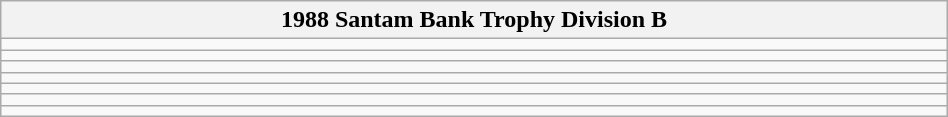<table class="wikitable" width=50%>
<tr>
<th>1988 Santam Bank Trophy Division B</th>
</tr>
<tr>
<td></td>
</tr>
<tr>
<td></td>
</tr>
<tr>
<td></td>
</tr>
<tr>
<td></td>
</tr>
<tr>
<td></td>
</tr>
<tr>
<td></td>
</tr>
<tr>
<td></td>
</tr>
</table>
